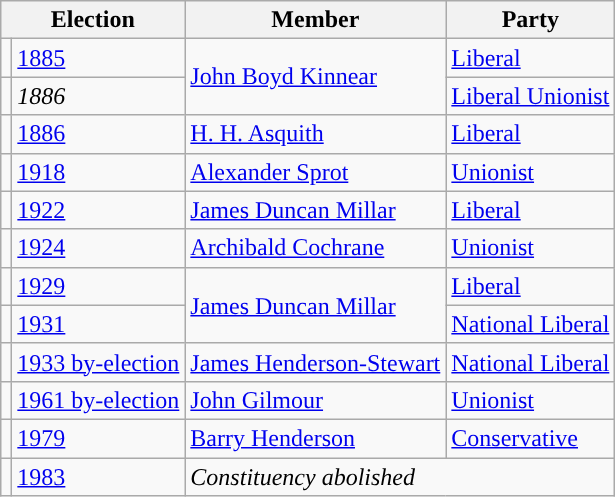<table class="wikitable">
<tr>
<th colspan="2">Election</th>
<th>Member</th>
<th>Party</th>
</tr>
<tr>
<td style="color:inherit;background-color: "></td>
<td><a href='#'>1885</a></td>
<td rowspan="2"><a href='#'>John Boyd Kinnear</a></td>
<td><a href='#'>Liberal</a></td>
</tr>
<tr>
<td style="color:inherit;background-color: "></td>
<td><em>1886</em></td>
<td><a href='#'>Liberal Unionist</a></td>
</tr>
<tr>
<td style="color:inherit;background-color: "></td>
<td><a href='#'>1886</a></td>
<td><a href='#'>H. H. Asquith</a></td>
<td><a href='#'>Liberal</a></td>
</tr>
<tr>
<td style="color:inherit;background-color: "></td>
<td><a href='#'>1918</a></td>
<td><a href='#'>Alexander Sprot</a></td>
<td><a href='#'>Unionist</a></td>
</tr>
<tr>
<td style="color:inherit;background-color: "></td>
<td><a href='#'>1922</a></td>
<td><a href='#'>James Duncan Millar</a></td>
<td><a href='#'>Liberal</a></td>
</tr>
<tr>
<td style="color:inherit;background-color: "></td>
<td><a href='#'>1924</a></td>
<td><a href='#'>Archibald Cochrane</a></td>
<td><a href='#'>Unionist</a></td>
</tr>
<tr>
<td style="color:inherit;background-color: "></td>
<td><a href='#'>1929</a></td>
<td rowspan="2"><a href='#'>James Duncan Millar</a></td>
<td><a href='#'>Liberal</a></td>
</tr>
<tr>
<td style="color:inherit;background-color: "></td>
<td><a href='#'>1931</a></td>
<td><a href='#'>National Liberal</a></td>
</tr>
<tr>
<td style="color:inherit;background-color: "></td>
<td><a href='#'>1933 by-election</a></td>
<td><a href='#'>James Henderson-Stewart</a></td>
<td><a href='#'>National Liberal</a></td>
</tr>
<tr>
<td style="color:inherit;background-color: "></td>
<td><a href='#'>1961 by-election</a></td>
<td><a href='#'>John Gilmour</a></td>
<td><a href='#'>Unionist</a></td>
</tr>
<tr>
<td style="color:inherit;background-color: "></td>
<td><a href='#'>1979</a></td>
<td><a href='#'>Barry Henderson</a></td>
<td><a href='#'>Conservative</a></td>
</tr>
<tr>
<td></td>
<td><a href='#'>1983</a></td>
<td colspan="2"><em>Constituency abolished</em></td>
</tr>
</table>
